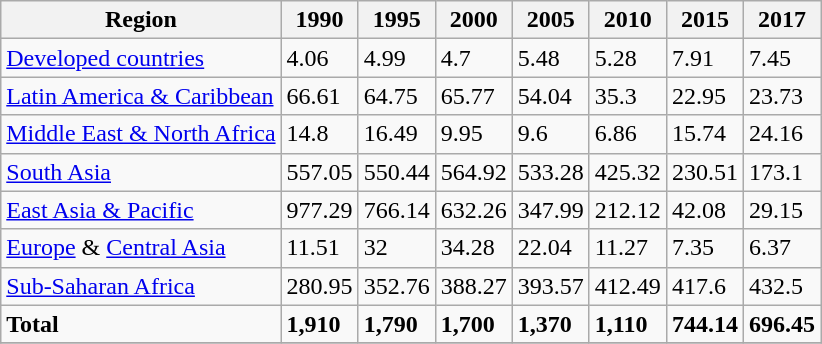<table class="wikitable sortable">
<tr>
<th>Region</th>
<th>1990</th>
<th>1995</th>
<th>2000</th>
<th>2005</th>
<th>2010</th>
<th>2015</th>
<th>2017</th>
</tr>
<tr>
<td><a href='#'>Developed countries</a></td>
<td>4.06</td>
<td>4.99</td>
<td>4.7</td>
<td>5.48</td>
<td>5.28</td>
<td>7.91</td>
<td>7.45</td>
</tr>
<tr>
<td><a href='#'>Latin America & Caribbean</a></td>
<td>66.61</td>
<td>64.75</td>
<td>65.77</td>
<td>54.04</td>
<td>35.3</td>
<td>22.95</td>
<td>23.73</td>
</tr>
<tr>
<td><a href='#'>Middle East & North Africa</a></td>
<td>14.8</td>
<td>16.49</td>
<td>9.95</td>
<td>9.6</td>
<td>6.86</td>
<td>15.74</td>
<td>24.16</td>
</tr>
<tr>
<td><a href='#'>South Asia</a></td>
<td>557.05</td>
<td>550.44</td>
<td>564.92</td>
<td>533.28</td>
<td>425.32</td>
<td>230.51</td>
<td>173.1</td>
</tr>
<tr>
<td><a href='#'>East Asia & Pacific</a></td>
<td>977.29</td>
<td>766.14</td>
<td>632.26</td>
<td>347.99</td>
<td>212.12</td>
<td>42.08</td>
<td>29.15</td>
</tr>
<tr>
<td><a href='#'>Europe</a> & <a href='#'>Central Asia</a></td>
<td>11.51</td>
<td>32</td>
<td>34.28</td>
<td>22.04</td>
<td>11.27</td>
<td>7.35</td>
<td>6.37</td>
</tr>
<tr>
<td><a href='#'>Sub-Saharan Africa</a></td>
<td>280.95</td>
<td>352.76</td>
<td>388.27</td>
<td>393.57</td>
<td>412.49</td>
<td>417.6</td>
<td>432.5</td>
</tr>
<tr>
<td><strong>Total</strong></td>
<td><strong>1,910</strong></td>
<td><strong>1,790</strong></td>
<td><strong>1,700</strong></td>
<td><strong>1,370</strong></td>
<td><strong>1,110</strong></td>
<td><strong>744.14</strong></td>
<td><strong>696.45</strong></td>
</tr>
<tr>
</tr>
</table>
